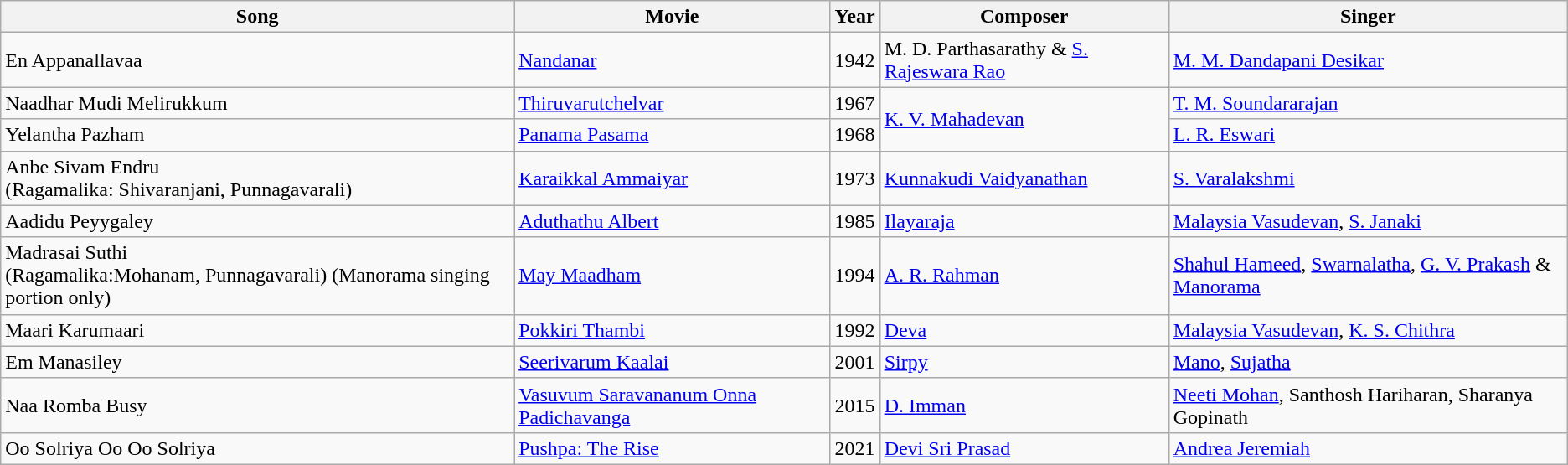<table class="wikitable">
<tr>
<th>Song</th>
<th>Movie</th>
<th>Year</th>
<th>Composer</th>
<th>Singer</th>
</tr>
<tr>
<td>En Appanallavaa</td>
<td><a href='#'>Nandanar</a></td>
<td>1942</td>
<td>M. D. Parthasarathy & <a href='#'>S. Rajeswara Rao</a></td>
<td><a href='#'>M. M. Dandapani Desikar</a></td>
</tr>
<tr>
<td>Naadhar Mudi Melirukkum</td>
<td><a href='#'>Thiruvarutchelvar</a></td>
<td>1967</td>
<td rowspan=2><a href='#'>K. V. Mahadevan</a></td>
<td><a href='#'>T. M. Soundararajan</a></td>
</tr>
<tr>
<td>Yelantha Pazham</td>
<td><a href='#'>Panama Pasama</a></td>
<td>1968</td>
<td><a href='#'>L. R. Eswari</a></td>
</tr>
<tr>
<td>Anbe Sivam Endru<br>(Ragamalika: Shivaranjani, Punnagavarali)</td>
<td><a href='#'>Karaikkal Ammaiyar</a></td>
<td>1973</td>
<td><a href='#'>Kunnakudi Vaidyanathan</a></td>
<td><a href='#'>S. Varalakshmi</a></td>
</tr>
<tr>
<td>Aadidu Peyygaley</td>
<td><a href='#'>Aduthathu Albert</a></td>
<td>1985</td>
<td><a href='#'>Ilayaraja</a></td>
<td><a href='#'>Malaysia Vasudevan</a>, <a href='#'>S. Janaki</a></td>
</tr>
<tr>
<td>Madrasai Suthi<br>(Ragamalika:Mohanam, Punnagavarali)
(Manorama singing portion only)</td>
<td><a href='#'>May Maadham</a></td>
<td>1994</td>
<td><a href='#'>A. R. Rahman</a></td>
<td><a href='#'>Shahul Hameed</a>, <a href='#'>Swarnalatha</a>, <a href='#'>G. V. Prakash</a> & <a href='#'>Manorama</a></td>
</tr>
<tr>
<td>Maari Karumaari</td>
<td><a href='#'>Pokkiri Thambi</a></td>
<td>1992</td>
<td><a href='#'>Deva</a></td>
<td><a href='#'>Malaysia Vasudevan</a>, <a href='#'>K. S. Chithra</a></td>
</tr>
<tr>
<td>Em Manasiley</td>
<td><a href='#'>Seerivarum Kaalai</a></td>
<td>2001</td>
<td><a href='#'>Sirpy</a></td>
<td><a href='#'>Mano</a>, <a href='#'>Sujatha</a></td>
</tr>
<tr>
<td>Naa Romba Busy</td>
<td><a href='#'>Vasuvum Saravananum Onna Padichavanga</a></td>
<td>2015</td>
<td><a href='#'>D. Imman</a></td>
<td><a href='#'>Neeti Mohan</a>, Santhosh Hariharan, Sharanya Gopinath</td>
</tr>
<tr>
<td>Oo Solriya Oo Oo Solriya</td>
<td><a href='#'>Pushpa: The Rise</a></td>
<td>2021</td>
<td><a href='#'>Devi Sri Prasad</a></td>
<td><a href='#'>Andrea Jeremiah</a></td>
</tr>
</table>
